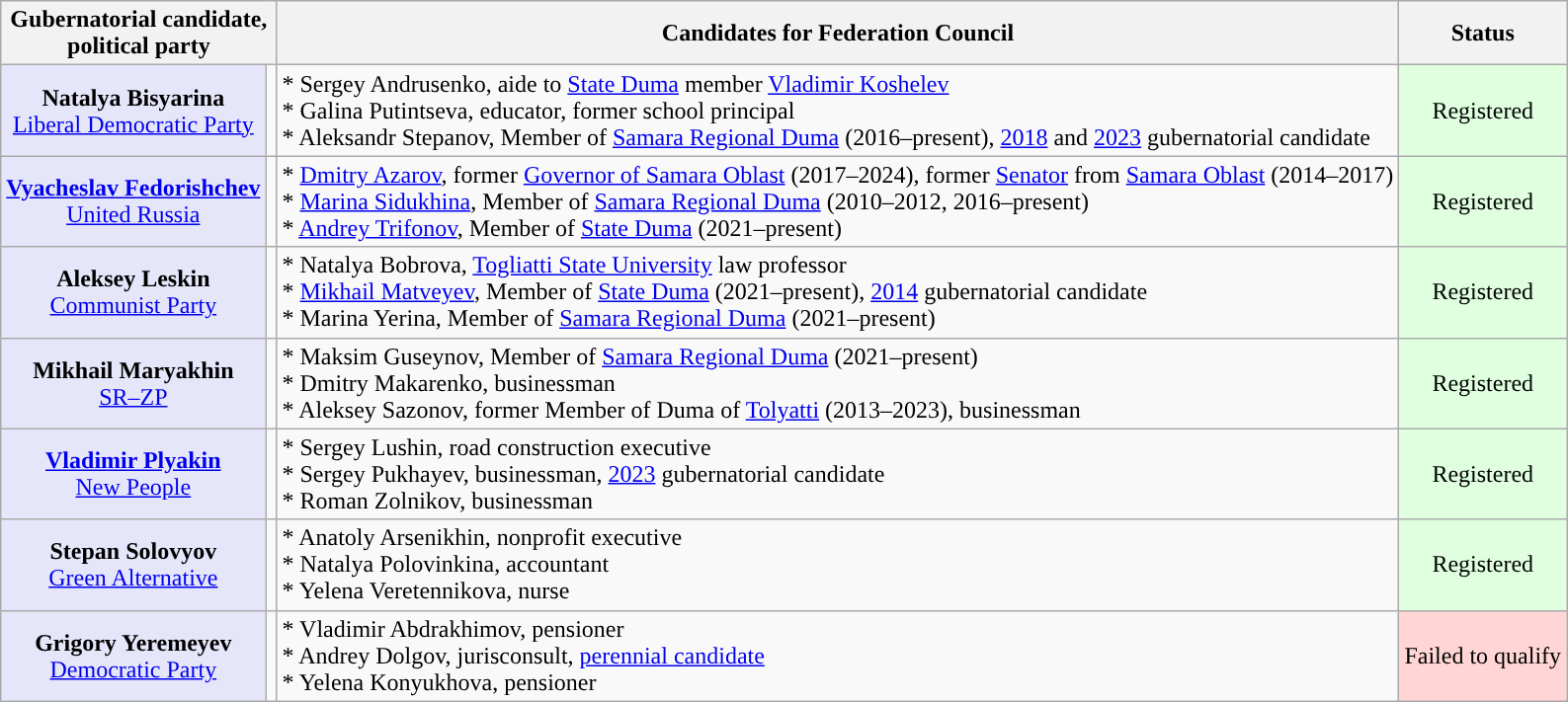<table class="wikitable" style="text-align:center;">
<tr>
<th colspan="2">Gubernatorial candidate,<br>political party</th>
<th>Candidates for Federation Council</th>
<th>Status</th>
</tr>
<tr>
<td style="background:lavender;"><strong>Natalya Bisyarina</strong><br><a href='#'>Liberal Democratic Party</a></td>
<td style="background-color:"></td>
<td align=left>* Sergey Andrusenko, aide to <a href='#'>State Duma</a> member <a href='#'>Vladimir Koshelev</a><br>* Galina Putintseva, educator, former school principal<br>* Aleksandr Stepanov, Member of <a href='#'>Samara Regional Duma</a> (2016–present), <a href='#'>2018</a> and <a href='#'>2023</a> gubernatorial candidate</td>
<td bgcolor="#DFFFDF">Registered</td>
</tr>
<tr>
<td style="background:lavender;"><strong><a href='#'>Vyacheslav Fedorishchev</a></strong><br><a href='#'>United Russia</a></td>
<td style="background-color:"></td>
<td align=left>* <a href='#'>Dmitry Azarov</a>, former <a href='#'>Governor of Samara Oblast</a> (2017–2024), former <a href='#'>Senator</a> from <a href='#'>Samara Oblast</a> (2014–2017)<br> * <a href='#'>Marina Sidukhina</a>, Member of <a href='#'>Samara Regional Duma</a> (2010–2012, 2016–present)<br> * <a href='#'>Andrey Trifonov</a>, Member of <a href='#'>State Duma</a> (2021–present)</td>
<td bgcolor="#DFFFDF">Registered</td>
</tr>
<tr>
<td style="background:lavender;"><strong>Aleksey Leskin</strong><br><a href='#'>Communist Party</a></td>
<td style="background-color:"></td>
<td align=left>* Natalya Bobrova, <a href='#'>Togliatti State University</a> law professor<br>* <a href='#'>Mikhail Matveyev</a>, Member of <a href='#'>State Duma</a> (2021–present), <a href='#'>2014</a> gubernatorial candidate<br>* Marina Yerina, Member of <a href='#'>Samara Regional Duma</a> (2021–present)</td>
<td bgcolor="#DFFFDF">Registered</td>
</tr>
<tr>
<td style="background:lavender;"><strong>Mikhail Maryakhin</strong><br><a href='#'>SR–ZP</a></td>
<td style="background-color:"></td>
<td align=left>* Maksim Guseynov, Member of <a href='#'>Samara Regional Duma</a> (2021–present)<br>* Dmitry Makarenko, businessman<br>* Aleksey Sazonov, former Member of Duma of <a href='#'>Tolyatti</a> (2013–2023), businessman</td>
<td bgcolor="#DFFFDF">Registered</td>
</tr>
<tr>
<td style="background:lavender;"><strong><a href='#'>Vladimir Plyakin</a></strong><br><a href='#'>New People</a></td>
<td style="background-color:"></td>
<td align=left>* Sergey Lushin, road construction executive<br>* Sergey Pukhayev, businessman, <a href='#'>2023</a> gubernatorial candidate<br>* Roman Zolnikov, businessman</td>
<td bgcolor="#DFFFDF">Registered</td>
</tr>
<tr>
<td style="background:lavender;"><strong>Stepan Solovyov</strong><br><a href='#'>Green Alternative</a></td>
<td style="background-color:"></td>
<td align=left>* Anatoly Arsenikhin, nonprofit executive<br>* Natalya Polovinkina, accountant<br>* Yelena Veretennikova, nurse</td>
<td bgcolor="#DFFFDF">Registered</td>
</tr>
<tr>
<td style="background:lavender;"><strong>Grigory Yeremeyev</strong><br><a href='#'>Democratic Party</a></td>
<td style="background-color:"></td>
<td align=left>* Vladimir Abdrakhimov, pensioner<br>* Andrey Dolgov, jurisconsult, <a href='#'>perennial candidate</a><br>* Yelena Konyukhova, pensioner</td>
<td bgcolor="#FFD5D5">Failed to qualify</td>
</tr>
</table>
